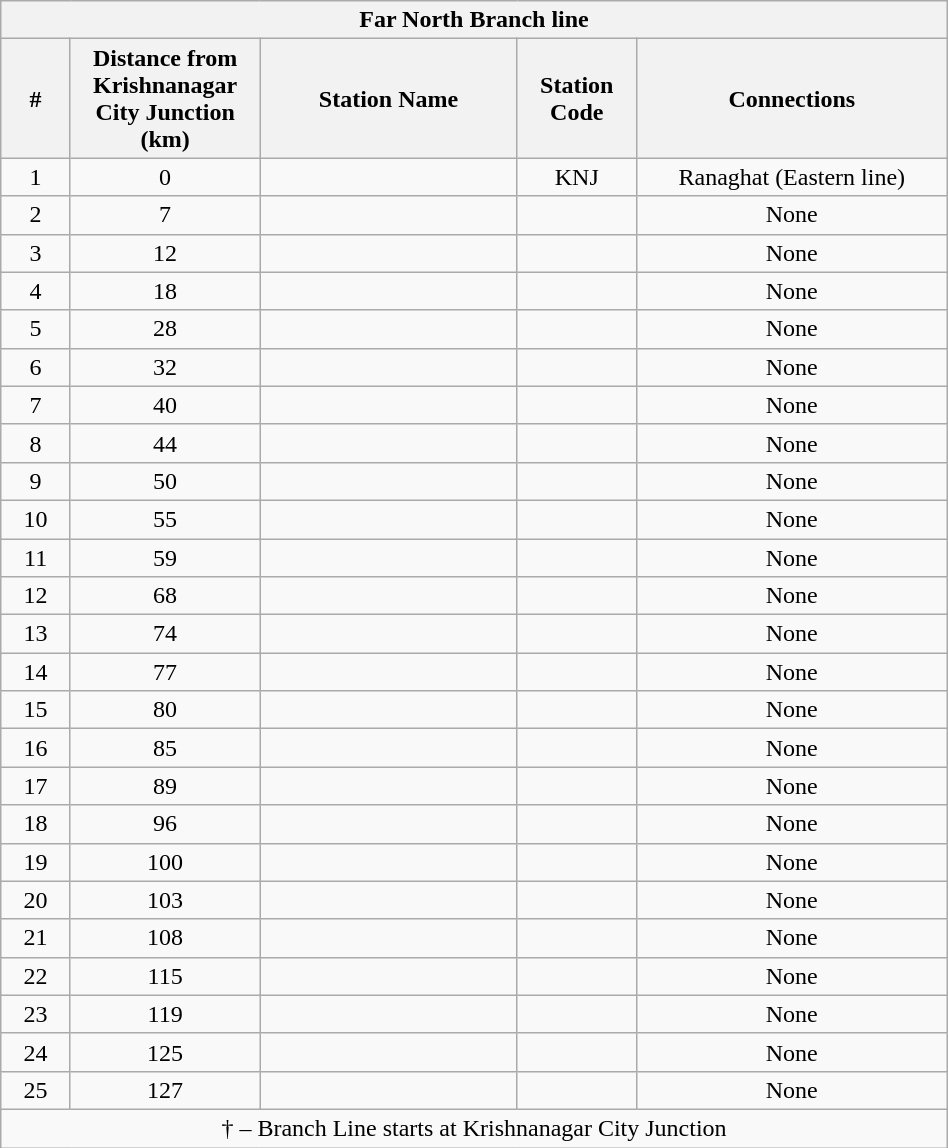<table class="wikitable" style="text-align:center; width:50%;">
<tr>
<th colspan="5"><strong>Far North Branch line</strong></th>
</tr>
<tr>
<th style="width:1%;">#</th>
<th style="width:1%;">Distance from Krishnanagar City Junction (km)</th>
<th style="width:5%;">Station Name</th>
<th style="width:1%;">Station Code</th>
<th style="width:5%;">Connections</th>
</tr>
<tr>
<td>1</td>
<td>0</td>
<td><strong></strong></td>
<td>KNJ</td>
<td>Ranaghat (Eastern line)</td>
</tr>
<tr>
<td>2</td>
<td>7</td>
<td></td>
<td></td>
<td>None</td>
</tr>
<tr>
<td>3</td>
<td>12</td>
<td></td>
<td></td>
<td>None</td>
</tr>
<tr>
<td>4</td>
<td>18</td>
<td></td>
<td></td>
<td>None</td>
</tr>
<tr>
<td>5</td>
<td>28</td>
<td></td>
<td></td>
<td>None</td>
</tr>
<tr>
<td>6</td>
<td>32</td>
<td></td>
<td></td>
<td>None</td>
</tr>
<tr>
<td>7</td>
<td>40</td>
<td></td>
<td></td>
<td>None</td>
</tr>
<tr>
<td>8</td>
<td>44</td>
<td></td>
<td></td>
<td>None</td>
</tr>
<tr>
<td>9</td>
<td>50</td>
<td></td>
<td></td>
<td>None</td>
</tr>
<tr>
<td>10</td>
<td>55</td>
<td></td>
<td></td>
<td>None</td>
</tr>
<tr>
<td>11</td>
<td>59</td>
<td></td>
<td></td>
<td>None</td>
</tr>
<tr>
<td>12</td>
<td>68</td>
<td></td>
<td></td>
<td>None</td>
</tr>
<tr>
<td>13</td>
<td>74</td>
<td></td>
<td></td>
<td>None</td>
</tr>
<tr>
<td>14</td>
<td>77</td>
<td></td>
<td></td>
<td>None</td>
</tr>
<tr>
<td>15</td>
<td>80</td>
<td></td>
<td></td>
<td>None</td>
</tr>
<tr>
<td>16</td>
<td>85</td>
<td></td>
<td></td>
<td>None</td>
</tr>
<tr>
<td>17</td>
<td>89</td>
<td></td>
<td></td>
<td>None</td>
</tr>
<tr>
<td>18</td>
<td>96</td>
<td></td>
<td></td>
<td>None</td>
</tr>
<tr>
<td>19</td>
<td>100</td>
<td></td>
<td></td>
<td>None</td>
</tr>
<tr>
<td>20</td>
<td>103</td>
<td></td>
<td></td>
<td>None</td>
</tr>
<tr>
<td>21</td>
<td>108</td>
<td></td>
<td></td>
<td>None</td>
</tr>
<tr>
<td>22</td>
<td>115</td>
<td></td>
<td></td>
<td>None</td>
</tr>
<tr>
<td>23</td>
<td>119</td>
<td></td>
<td></td>
<td>None</td>
</tr>
<tr>
<td>24</td>
<td>125</td>
<td></td>
<td></td>
<td>None</td>
</tr>
<tr>
<td>25</td>
<td>127</td>
<td><strong></strong></td>
<td></td>
<td>None</td>
</tr>
<tr>
<td colspan="5">† – Branch Line starts at Krishnanagar City Junction</td>
</tr>
</table>
